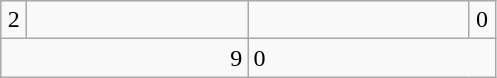<table class="wikitable">
<tr>
<td align=center width=10>2</td>
<td align=center width=140></td>
<td align=center width=140></td>
<td align=center width=10>0</td>
</tr>
<tr>
<td colspan=2 align=right>9</td>
<td colspan=2>0</td>
</tr>
</table>
